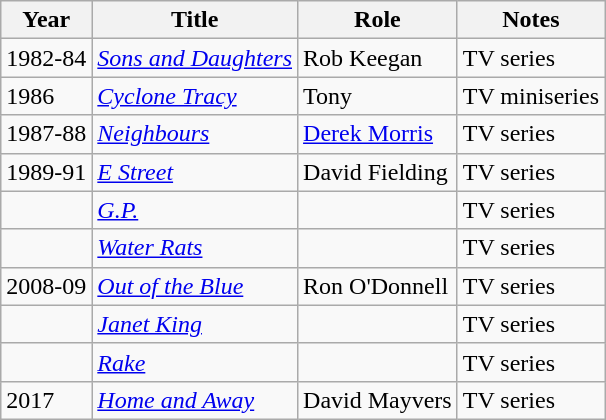<table class="wikitable">
<tr>
<th>Year</th>
<th>Title</th>
<th>Role</th>
<th>Notes</th>
</tr>
<tr>
<td>1982-84</td>
<td><em><a href='#'>Sons and Daughters</a></em></td>
<td>Rob Keegan</td>
<td>TV series</td>
</tr>
<tr>
<td>1986</td>
<td><em><a href='#'>Cyclone Tracy</a></em></td>
<td>Tony</td>
<td>TV miniseries</td>
</tr>
<tr>
<td>1987-88</td>
<td><em><a href='#'>Neighbours</a></em></td>
<td><a href='#'>Derek Morris</a></td>
<td>TV series</td>
</tr>
<tr>
<td>1989-91</td>
<td><em><a href='#'>E Street</a></em></td>
<td>David Fielding</td>
<td>TV series</td>
</tr>
<tr>
<td></td>
<td><em><a href='#'>G.P.</a></em></td>
<td></td>
<td>TV series</td>
</tr>
<tr>
<td></td>
<td><em><a href='#'>Water Rats</a></em></td>
<td></td>
<td>TV series</td>
</tr>
<tr>
<td>2008-09</td>
<td><em><a href='#'>Out of the Blue</a></em></td>
<td>Ron O'Donnell</td>
<td>TV series</td>
</tr>
<tr>
<td></td>
<td><em><a href='#'>Janet King</a></em></td>
<td></td>
<td>TV series</td>
</tr>
<tr>
<td></td>
<td><em><a href='#'>Rake</a></em></td>
<td></td>
<td>TV series</td>
</tr>
<tr>
<td>2017</td>
<td><em><a href='#'>Home and Away</a></em></td>
<td>David Mayvers</td>
<td>TV series</td>
</tr>
</table>
